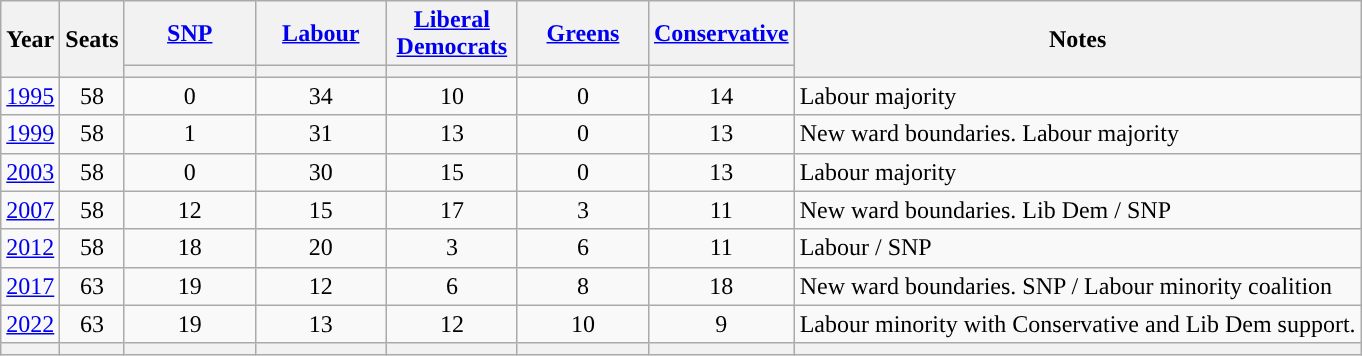<table class="wikitable" style=text-align:center>
<tr>
<th rowspan=2>Year</th>
<th rowspan=2>Seats</th>
<th width="80"><a href='#'>SNP</a></th>
<th width="80"><a href='#'>Labour</a></th>
<th width="80"><a href='#'>Liberal Democrats</a></th>
<th width="80"><a href='#'>Greens</a></th>
<th width="80"><a href='#'>Conservative</a></th>
<th rowspan=2>Notes</th>
</tr>
<tr>
<th style="background-color: "></th>
<th style="background-color: "></th>
<th style="background-color: "></th>
<th style="background-color: "></th>
<th style="background-color: "></th>
</tr>
<tr>
<td><a href='#'>1995</a></td>
<td>58</td>
<td>0</td>
<td>34</td>
<td>10</td>
<td>0</td>
<td>14</td>
<td align=left>Labour majority</td>
</tr>
<tr>
<td><a href='#'>1999</a></td>
<td>58</td>
<td>1</td>
<td>31</td>
<td>13</td>
<td>0</td>
<td>13</td>
<td align=left>New ward boundaries. Labour majority</td>
</tr>
<tr>
<td><a href='#'>2003</a></td>
<td>58</td>
<td>0</td>
<td>30</td>
<td>15</td>
<td>0</td>
<td>13</td>
<td align=left>Labour majority</td>
</tr>
<tr>
<td><a href='#'>2007</a></td>
<td>58</td>
<td>12</td>
<td>15</td>
<td>17</td>
<td>3</td>
<td>11</td>
<td align=left>New ward boundaries. Lib Dem / SNP</td>
</tr>
<tr>
<td><a href='#'>2012</a></td>
<td>58</td>
<td>18</td>
<td>20</td>
<td>3</td>
<td>6</td>
<td>11</td>
<td align=left>Labour / SNP</td>
</tr>
<tr>
<td><a href='#'>2017</a></td>
<td>63</td>
<td>19</td>
<td>12</td>
<td>6</td>
<td>8</td>
<td>18</td>
<td align=left>New ward boundaries. SNP / Labour minority coalition</td>
</tr>
<tr>
<td><a href='#'>2022</a></td>
<td>63</td>
<td>19</td>
<td>13</td>
<td>12</td>
<td>10</td>
<td>9</td>
<td align=left>Labour minority with Conservative and Lib Dem support.</td>
</tr>
<tr>
<th></th>
<th></th>
<th style="background-color: "></th>
<th style="background-color: "></th>
<th style="background-color: "></th>
<th style="background-color: "></th>
<th style="background-color: "></th>
<th></th>
</tr>
</table>
